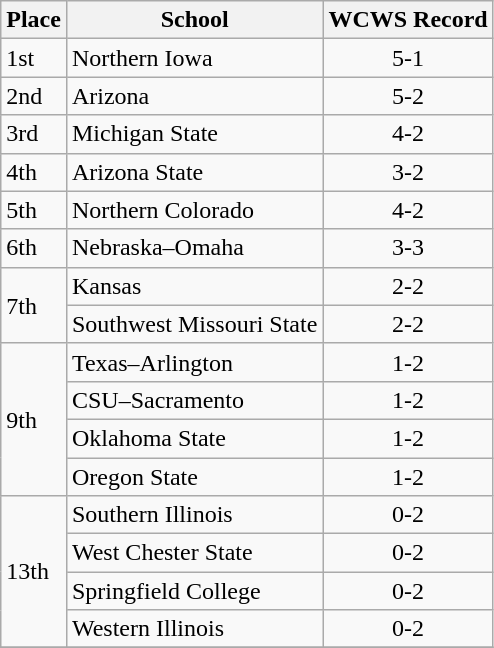<table class="wikitable">
<tr>
<th>Place</th>
<th>School</th>
<th align="center">WCWS Record</th>
</tr>
<tr>
<td>1st</td>
<td>Northern Iowa</td>
<td align="center">5-1</td>
</tr>
<tr>
<td>2nd</td>
<td>Arizona</td>
<td align="center">5-2</td>
</tr>
<tr>
<td>3rd</td>
<td>Michigan State</td>
<td align="center">4-2</td>
</tr>
<tr>
<td>4th</td>
<td>Arizona State</td>
<td align="center">3-2</td>
</tr>
<tr>
<td>5th</td>
<td>Northern Colorado</td>
<td align="center">4-2</td>
</tr>
<tr>
<td>6th</td>
<td>Nebraska–Omaha</td>
<td align="center">3-3</td>
</tr>
<tr>
<td rowspan="2">7th</td>
<td>Kansas</td>
<td align="center">2-2</td>
</tr>
<tr>
<td>Southwest Missouri State</td>
<td align="center">2-2</td>
</tr>
<tr>
<td rowspan="4">9th</td>
<td>Texas–Arlington</td>
<td align="center">1-2</td>
</tr>
<tr>
<td>CSU–Sacramento</td>
<td align="center">1-2</td>
</tr>
<tr>
<td>Oklahoma State</td>
<td align="center">1-2</td>
</tr>
<tr>
<td>Oregon State</td>
<td align="center">1-2</td>
</tr>
<tr>
<td rowspan="4">13th</td>
<td>Southern Illinois</td>
<td align="center">0-2</td>
</tr>
<tr>
<td>West Chester State</td>
<td align="center">0-2</td>
</tr>
<tr>
<td>Springfield College</td>
<td align="center">0-2</td>
</tr>
<tr>
<td>Western Illinois</td>
<td align="center">0-2</td>
</tr>
<tr>
</tr>
</table>
